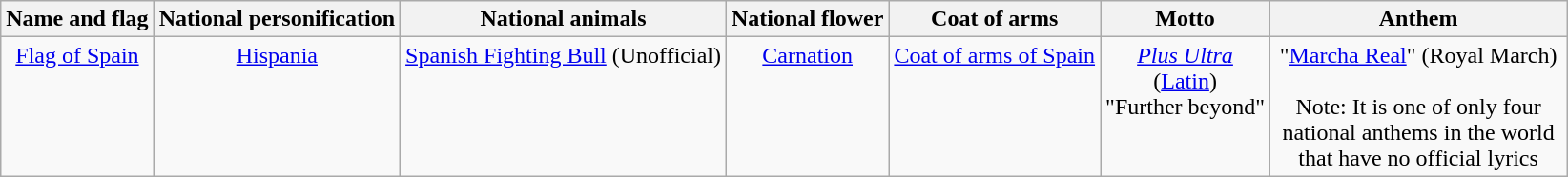<table class="wikitable" style="text-align:center;">
<tr>
<th>Name and flag</th>
<th>National personification</th>
<th>National animals</th>
<th>National flower</th>
<th>Coat of arms</th>
<th>Motto</th>
<th width=200px>Anthem</th>
</tr>
<tr style="vertical-align:top">
<td><a href='#'>Flag of Spain</a><br></td>
<td><a href='#'>Hispania</a><br></td>
<td><a href='#'>Spanish Fighting Bull</a> (Unofficial)<br></td>
<td><a href='#'>Carnation</a><br></td>
<td><a href='#'>Coat of arms of Spain</a><br></td>
<td><em><a href='#'>Plus Ultra</a></em><br>(<a href='#'>Latin</a>)<br>"Further beyond"<br></td>
<td>"<a href='#'>Marcha Real</a>" (Royal March)<br><br>Note: It is one of only four national anthems in the world that have no official lyrics</td>
</tr>
</table>
